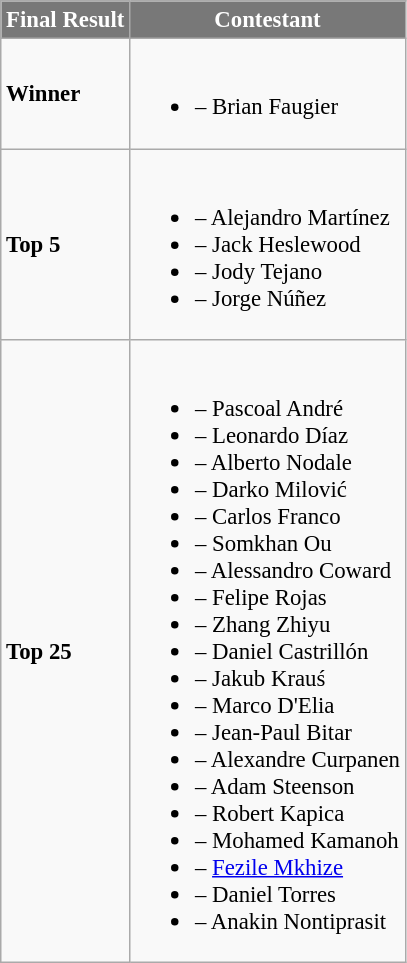<table class="wikitable"  style="font-size: 95%;">
<tr>
<th style="background-color:#787878;color:#FFFFFF;">Final Result</th>
<th style="background-color:#787878;color:#FFFFFF;">Contestant</th>
</tr>
<tr>
<td><strong>Winner</strong></td>
<td><br><ul><li><strong></strong> – Brian Faugier</li></ul></td>
</tr>
<tr>
<td><strong>Top 5</strong></td>
<td><br><ul><li><strong></strong> – Alejandro Martínez</li><li><strong></strong> – Jack Heslewood</li><li><strong></strong> – Jody Tejano</li><li><strong></strong> – Jorge Núñez</li></ul></td>
</tr>
<tr>
<td><strong>Top 25</strong></td>
<td><br><ul><li><strong></strong> – Pascoal André</li><li><strong></strong> – Leonardo Díaz</li><li><strong></strong> – Alberto Nodale</li><li><strong></strong> – Darko Milović</li><li><strong></strong> – Carlos Franco</li><li><strong></strong> – Somkhan Ou</li><li><strong></strong> – Alessandro Coward</li><li><strong></strong> – Felipe Rojas</li><li><strong></strong> – Zhang Zhiyu</li><li><strong></strong> – Daniel Castrillón</li><li><strong></strong> – Jakub Krauś</li><li><strong></strong> – Marco D'Elia</li><li><strong></strong> – Jean-Paul Bitar</li><li><strong></strong> – Alexandre Curpanen</li><li><strong></strong> – Adam Steenson</li><li><strong></strong> – Robert Kapica</li><li><strong></strong> – Mohamed Kamanoh</li><li><strong></strong> – <a href='#'>Fezile Mkhize</a></li><li><strong></strong> – Daniel Torres</li><li><strong></strong> – Anakin Nontiprasit</li></ul></td>
</tr>
</table>
